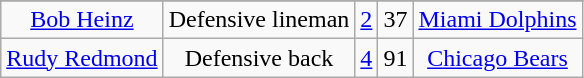<table class=wikitable style="text-align:center">
<tr>
</tr>
<tr align="center" bgcolor="">
<td><a href='#'>Bob Heinz</a></td>
<td>Defensive lineman</td>
<td><a href='#'>2</a></td>
<td>37</td>
<td><a href='#'>Miami Dolphins</a></td>
</tr>
<tr align="center" bgcolor="">
<td><a href='#'>Rudy Redmond</a></td>
<td>Defensive back</td>
<td><a href='#'>4</a></td>
<td>91</td>
<td><a href='#'>Chicago Bears</a></td>
</tr>
</table>
